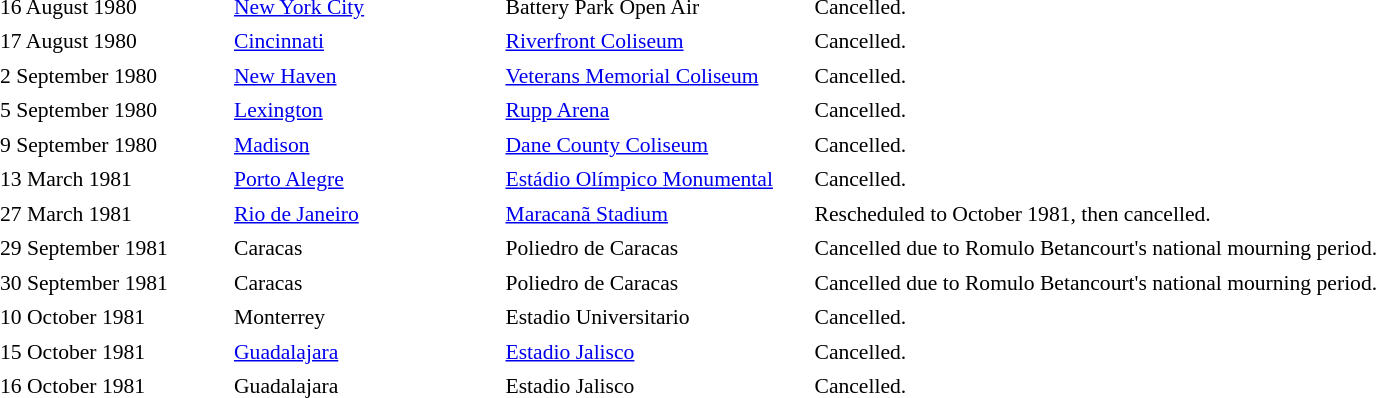<table cellpadding="2" style="border:0 solid darkgrey; font-size:90%;">
<tr>
<th style="width:150px;"></th>
<th style="width:175px;"></th>
<th style="width:200px;"></th>
<th style="width:450px;"></th>
</tr>
<tr border="0">
<td>16 August 1980</td>
<td><a href='#'>New York City</a></td>
<td>Battery Park Open Air</td>
<td>Cancelled.</td>
</tr>
<tr>
<td>17 August 1980</td>
<td><a href='#'>Cincinnati</a></td>
<td><a href='#'>Riverfront Coliseum</a></td>
<td>Cancelled.</td>
</tr>
<tr>
<td>2 September 1980</td>
<td><a href='#'>New Haven</a></td>
<td><a href='#'>Veterans Memorial Coliseum</a></td>
<td>Cancelled.</td>
</tr>
<tr>
<td>5 September 1980</td>
<td><a href='#'>Lexington</a></td>
<td><a href='#'>Rupp Arena</a></td>
<td>Cancelled.</td>
</tr>
<tr>
<td>9 September 1980</td>
<td><a href='#'>Madison</a></td>
<td><a href='#'>Dane County Coliseum</a></td>
<td>Cancelled.</td>
</tr>
<tr>
<td>13 March 1981</td>
<td><a href='#'>Porto Alegre</a></td>
<td><a href='#'>Estádio Olímpico Monumental</a></td>
<td>Cancelled.</td>
</tr>
<tr>
<td>27 March 1981</td>
<td><a href='#'>Rio de Janeiro</a></td>
<td><a href='#'>Maracanã Stadium</a></td>
<td>Rescheduled to October 1981, then cancelled.</td>
</tr>
<tr>
<td>29 September 1981</td>
<td>Caracas</td>
<td>Poliedro de Caracas</td>
<td>Cancelled due to Romulo Betancourt's national mourning period.</td>
</tr>
<tr>
<td>30 September 1981</td>
<td>Caracas</td>
<td>Poliedro de Caracas</td>
<td>Cancelled due to Romulo Betancourt's national mourning period.</td>
</tr>
<tr>
<td>10 October 1981</td>
<td>Monterrey</td>
<td>Estadio Universitario</td>
<td>Cancelled.</td>
</tr>
<tr>
<td>15 October 1981</td>
<td><a href='#'>Guadalajara</a></td>
<td><a href='#'>Estadio Jalisco</a></td>
<td>Cancelled.</td>
</tr>
<tr>
<td>16 October 1981</td>
<td>Guadalajara</td>
<td>Estadio Jalisco</td>
<td>Cancelled.</td>
</tr>
</table>
